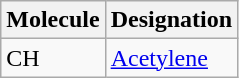<table class="wikitable sortable">
<tr>
<th scope="col">Molecule</th>
<th scope="col">Designation</th>
</tr>
<tr>
<td>CH</td>
<td><a href='#'>Acetylene</a></td>
</tr>
</table>
